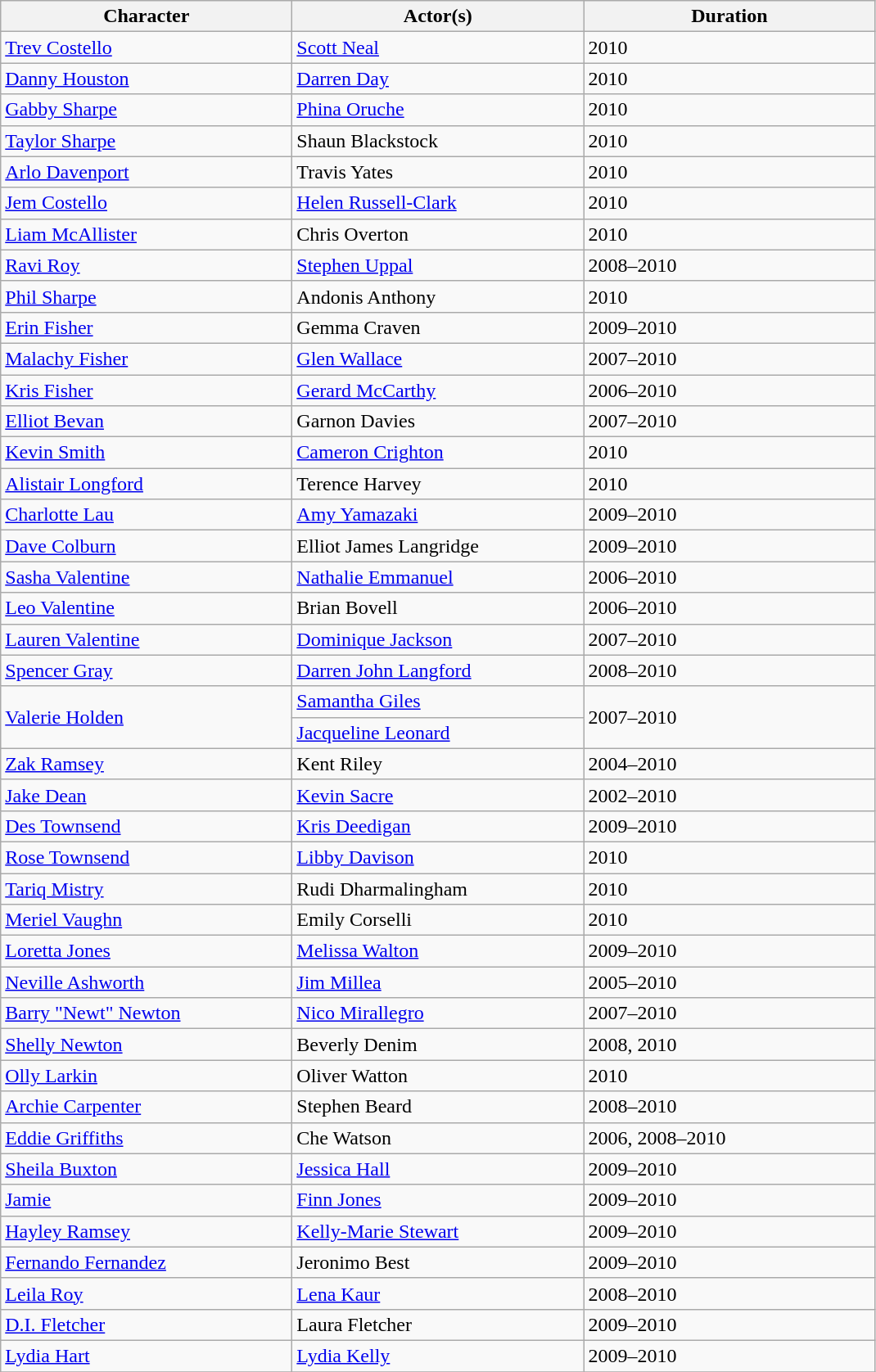<table class="wikitable sortable sticky-header">
<tr>
<th scope="col" style="width:230px;">Character</th>
<th scope="col" style="width:230px;">Actor(s)</th>
<th scope="col" style="width:230px;">Duration</th>
</tr>
<tr>
<td><a href='#'>Trev Costello</a></td>
<td><a href='#'>Scott Neal</a></td>
<td>2010</td>
</tr>
<tr>
<td><a href='#'>Danny Houston</a></td>
<td><a href='#'>Darren Day</a></td>
<td>2010</td>
</tr>
<tr>
<td><a href='#'>Gabby Sharpe</a></td>
<td><a href='#'>Phina Oruche</a></td>
<td>2010</td>
</tr>
<tr>
<td><a href='#'>Taylor Sharpe</a></td>
<td>Shaun Blackstock</td>
<td>2010</td>
</tr>
<tr>
<td><a href='#'>Arlo Davenport</a></td>
<td>Travis Yates</td>
<td>2010</td>
</tr>
<tr>
<td><a href='#'>Jem Costello</a></td>
<td><a href='#'>Helen Russell-Clark</a></td>
<td>2010</td>
</tr>
<tr>
<td><a href='#'>Liam McAllister</a></td>
<td>Chris Overton</td>
<td>2010</td>
</tr>
<tr>
<td><a href='#'>Ravi Roy</a></td>
<td><a href='#'>Stephen Uppal</a></td>
<td>2008–2010</td>
</tr>
<tr>
<td><a href='#'>Phil Sharpe</a></td>
<td>Andonis Anthony</td>
<td>2010</td>
</tr>
<tr>
<td><a href='#'>Erin Fisher</a></td>
<td>Gemma Craven</td>
<td>2009–2010</td>
</tr>
<tr>
<td><a href='#'>Malachy Fisher</a></td>
<td><a href='#'>Glen Wallace</a></td>
<td>2007–2010</td>
</tr>
<tr>
<td><a href='#'>Kris Fisher</a></td>
<td><a href='#'>Gerard McCarthy</a></td>
<td>2006–2010</td>
</tr>
<tr>
<td><a href='#'>Elliot Bevan</a></td>
<td>Garnon Davies</td>
<td>2007–2010</td>
</tr>
<tr>
<td><a href='#'>Kevin Smith</a></td>
<td><a href='#'>Cameron Crighton</a></td>
<td>2010</td>
</tr>
<tr>
<td><a href='#'>Alistair Longford</a></td>
<td>Terence Harvey</td>
<td>2010</td>
</tr>
<tr>
<td><a href='#'>Charlotte Lau</a></td>
<td><a href='#'>Amy Yamazaki</a></td>
<td>2009–2010</td>
</tr>
<tr>
<td><a href='#'>Dave Colburn</a></td>
<td>Elliot James Langridge</td>
<td>2009–2010</td>
</tr>
<tr>
<td><a href='#'>Sasha Valentine</a></td>
<td><a href='#'>Nathalie Emmanuel</a></td>
<td>2006–2010</td>
</tr>
<tr>
<td><a href='#'>Leo Valentine</a></td>
<td>Brian Bovell</td>
<td>2006–2010</td>
</tr>
<tr>
<td><a href='#'>Lauren Valentine</a></td>
<td><a href='#'>Dominique Jackson</a></td>
<td>2007–2010</td>
</tr>
<tr>
<td><a href='#'>Spencer Gray</a></td>
<td><a href='#'>Darren John Langford</a></td>
<td>2008–2010</td>
</tr>
<tr>
<td rowspan="2"><a href='#'>Valerie Holden</a></td>
<td><a href='#'>Samantha Giles</a></td>
<td rowspan="2">2007–2010</td>
</tr>
<tr>
<td><a href='#'>Jacqueline Leonard</a></td>
</tr>
<tr>
<td><a href='#'>Zak Ramsey</a></td>
<td>Kent Riley</td>
<td>2004–2010</td>
</tr>
<tr>
<td><a href='#'>Jake Dean</a></td>
<td><a href='#'>Kevin Sacre</a></td>
<td>2002–2010</td>
</tr>
<tr>
<td><a href='#'>Des Townsend</a></td>
<td><a href='#'>Kris Deedigan</a></td>
<td>2009–2010</td>
</tr>
<tr>
<td><a href='#'>Rose Townsend</a></td>
<td><a href='#'>Libby Davison</a></td>
<td>2010</td>
</tr>
<tr>
<td><a href='#'>Tariq Mistry</a></td>
<td>Rudi Dharmalingham</td>
<td>2010</td>
</tr>
<tr>
<td><a href='#'>Meriel Vaughn</a></td>
<td>Emily Corselli</td>
<td>2010</td>
</tr>
<tr>
<td><a href='#'>Loretta Jones</a></td>
<td><a href='#'>Melissa Walton</a></td>
<td>2009–2010</td>
</tr>
<tr>
<td><a href='#'>Neville Ashworth</a></td>
<td><a href='#'>Jim Millea</a></td>
<td>2005–2010</td>
</tr>
<tr>
<td><a href='#'>Barry "Newt" Newton</a></td>
<td><a href='#'>Nico Mirallegro</a></td>
<td>2007–2010</td>
</tr>
<tr>
<td><a href='#'>Shelly Newton</a></td>
<td>Beverly Denim</td>
<td>2008, 2010</td>
</tr>
<tr>
<td><a href='#'>Olly Larkin</a></td>
<td>Oliver Watton</td>
<td>2010</td>
</tr>
<tr>
<td><a href='#'>Archie Carpenter</a></td>
<td>Stephen Beard</td>
<td>2008–2010</td>
</tr>
<tr>
<td><a href='#'>Eddie Griffiths</a></td>
<td>Che Watson</td>
<td>2006, 2008–2010</td>
</tr>
<tr>
<td><a href='#'>Sheila Buxton</a></td>
<td><a href='#'>Jessica Hall</a></td>
<td>2009–2010</td>
</tr>
<tr>
<td><a href='#'>Jamie</a></td>
<td><a href='#'>Finn Jones</a></td>
<td>2009–2010</td>
</tr>
<tr>
<td><a href='#'>Hayley Ramsey</a></td>
<td><a href='#'>Kelly-Marie Stewart</a></td>
<td>2009–2010</td>
</tr>
<tr>
<td><a href='#'>Fernando Fernandez</a></td>
<td>Jeronimo Best</td>
<td>2009–2010</td>
</tr>
<tr>
<td><a href='#'>Leila Roy</a></td>
<td><a href='#'>Lena Kaur</a></td>
<td>2008–2010</td>
</tr>
<tr>
<td><a href='#'>D.I. Fletcher</a></td>
<td>Laura Fletcher</td>
<td>2009–2010</td>
</tr>
<tr>
<td><a href='#'>Lydia Hart</a></td>
<td><a href='#'>Lydia Kelly</a></td>
<td>2009–2010</td>
</tr>
<tr>
</tr>
</table>
